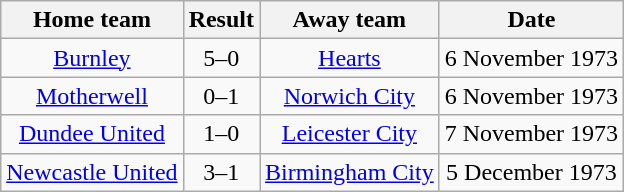<table class="wikitable" style="text-align: center">
<tr>
<th>Home team</th>
<th>Result</th>
<th>Away team</th>
<th>Date</th>
</tr>
<tr>
<td><a href='#'>Burnley</a></td>
<td>5–0</td>
<td><a href='#'>Hearts</a></td>
<td>6 November 1973</td>
</tr>
<tr>
<td><a href='#'>Motherwell</a></td>
<td>0–1</td>
<td><a href='#'>Norwich City</a></td>
<td>6 November 1973</td>
</tr>
<tr>
<td><a href='#'>Dundee United</a></td>
<td>1–0</td>
<td><a href='#'>Leicester City</a></td>
<td>7 November 1973</td>
</tr>
<tr>
<td><a href='#'>Newcastle United</a></td>
<td>3–1</td>
<td><a href='#'>Birmingham City</a></td>
<td>5 December 1973</td>
</tr>
</table>
